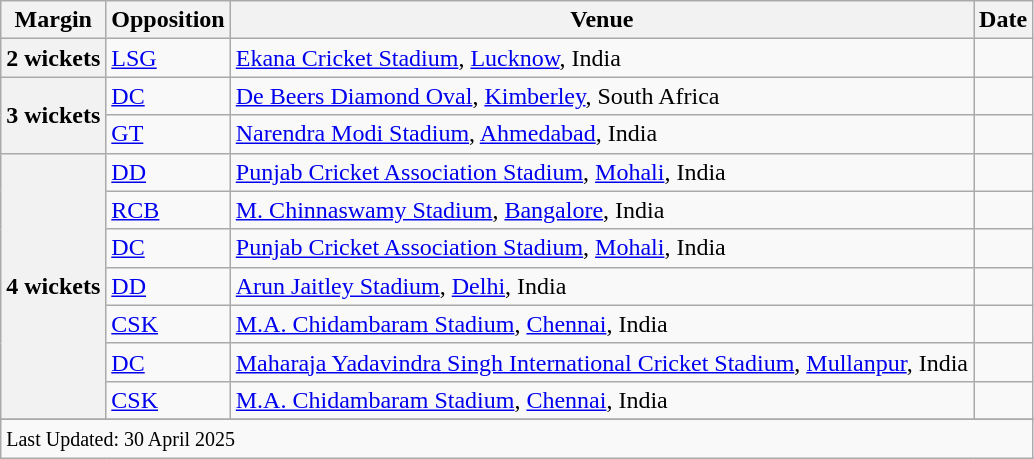<table class="wikitable">
<tr>
<th>Margin</th>
<th>Opposition</th>
<th>Venue</th>
<th>Date</th>
</tr>
<tr>
<th>2 wickets</th>
<td><a href='#'>LSG</a></td>
<td><a href='#'>Ekana Cricket Stadium</a>, <a href='#'>Lucknow</a>, India</td>
<td></td>
</tr>
<tr>
<th rowspan=2>3 wickets</th>
<td><a href='#'>DC</a></td>
<td><a href='#'>De Beers Diamond Oval</a>, <a href='#'>Kimberley</a>, South Africa</td>
<td></td>
</tr>
<tr>
<td><a href='#'>GT</a></td>
<td><a href='#'>Narendra Modi Stadium</a>, <a href='#'>Ahmedabad</a>, India</td>
<td></td>
</tr>
<tr>
<th rowspan=7>4 wickets</th>
<td><a href='#'>DD</a></td>
<td><a href='#'>Punjab Cricket Association Stadium</a>, <a href='#'>Mohali</a>, India</td>
<td></td>
</tr>
<tr>
<td><a href='#'>RCB</a></td>
<td><a href='#'>M. Chinnaswamy Stadium</a>, <a href='#'>Bangalore</a>, India</td>
<td></td>
</tr>
<tr>
<td><a href='#'>DC</a></td>
<td><a href='#'>Punjab Cricket Association Stadium</a>, <a href='#'>Mohali</a>, India</td>
<td></td>
</tr>
<tr>
<td><a href='#'>DD</a></td>
<td><a href='#'>Arun Jaitley Stadium</a>, <a href='#'>Delhi</a>, India</td>
<td></td>
</tr>
<tr>
<td><a href='#'>CSK</a></td>
<td><a href='#'>M.A. Chidambaram Stadium</a>, <a href='#'>Chennai</a>, India</td>
<td></td>
</tr>
<tr>
<td><a href='#'>DC</a></td>
<td><a href='#'>Maharaja Yadavindra Singh International Cricket Stadium</a>, <a href='#'>Mullanpur</a>, India</td>
<td></td>
</tr>
<tr>
<td><a href='#'>CSK</a></td>
<td><a href='#'>M.A. Chidambaram Stadium</a>, <a href='#'>Chennai</a>, India</td>
<td></td>
</tr>
<tr>
</tr>
<tr class=sortbottom>
<td colspan=5><small>Last Updated: 30 April 2025</small></td>
</tr>
</table>
